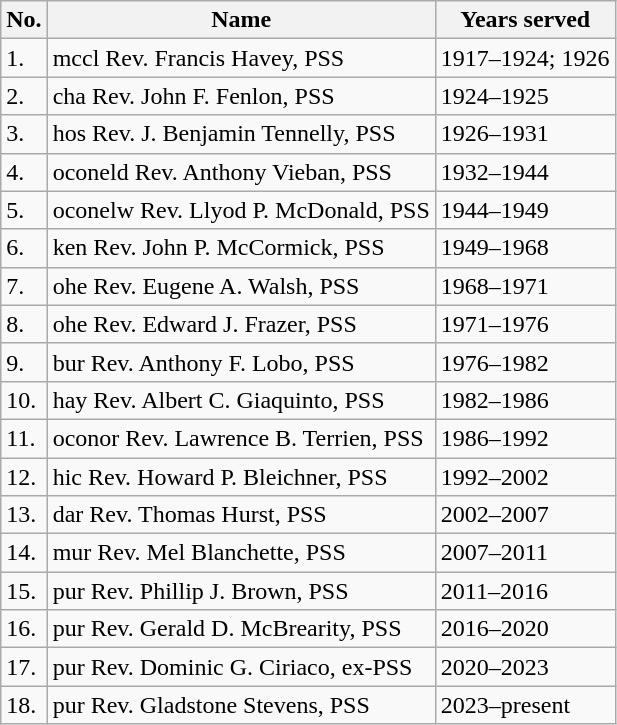<table class="wikitable sortable">
<tr>
<th class="unsortable">No.</th>
<th>Name</th>
<th>Years served</th>
</tr>
<tr>
<td>1.</td>
<td><span>mccl</span> Rev. Francis Havey, PSS</td>
<td>1917–1924; 1926</td>
</tr>
<tr>
<td>2.</td>
<td><span>cha</span> Rev. John F. Fenlon, PSS</td>
<td>1924–1925</td>
</tr>
<tr>
<td>3.</td>
<td><span>hos</span> Rev. J. Benjamin Tennelly, PSS</td>
<td>1926–1931</td>
</tr>
<tr>
<td>4.</td>
<td><span>oconeld</span> Rev. Anthony Vieban, PSS</td>
<td>1932–1944</td>
</tr>
<tr>
<td>5.</td>
<td><span>oconelw</span> Rev. Llyod P. McDonald, PSS</td>
<td>1944–1949</td>
</tr>
<tr>
<td>6.</td>
<td><span>ken</span> Rev. John P. McCormick, PSS</td>
<td>1949–1968</td>
</tr>
<tr>
<td>7.</td>
<td><span>ohe</span> Rev. Eugene A. Walsh, PSS</td>
<td>1968–1971</td>
</tr>
<tr>
<td>8.</td>
<td><span>ohe</span> Rev. Edward J. Frazer, PSS</td>
<td>1971–1976</td>
</tr>
<tr>
<td>9.</td>
<td><span>bur</span> Rev. Anthony F. Lobo, PSS</td>
<td>1976–1982</td>
</tr>
<tr>
<td>10.</td>
<td><span>hay</span> Rev. Albert C. Giaquinto, PSS</td>
<td>1982–1986</td>
</tr>
<tr>
<td>11.</td>
<td><span>oconor</span> Rev. Lawrence B. Terrien, PSS</td>
<td>1986–1992</td>
</tr>
<tr>
<td>12.</td>
<td><span>hic</span> Rev. Howard P. Bleichner, PSS</td>
<td>1992–2002</td>
</tr>
<tr>
<td>13.</td>
<td><span>dar</span> Rev. Thomas Hurst, PSS</td>
<td>2002–2007</td>
</tr>
<tr>
<td>14.</td>
<td><span>mur</span> Rev. Mel Blanchette, PSS</td>
<td>2007–2011</td>
</tr>
<tr>
<td>15.</td>
<td><span>pur</span> Rev. Phillip J. Brown, PSS</td>
<td>2011–2016</td>
</tr>
<tr>
<td>16.</td>
<td><span>pur</span> Rev. Gerald D. McBrearity, PSS</td>
<td>2016–2020</td>
</tr>
<tr>
<td>17.</td>
<td><span>pur</span> Rev. Dominic G. Ciriaco, ex-PSS</td>
<td>2020–2023</td>
</tr>
<tr>
<td>18.</td>
<td><span>pur</span> Rev. Gladstone Stevens, PSS</td>
<td>2023–present</td>
</tr>
</table>
